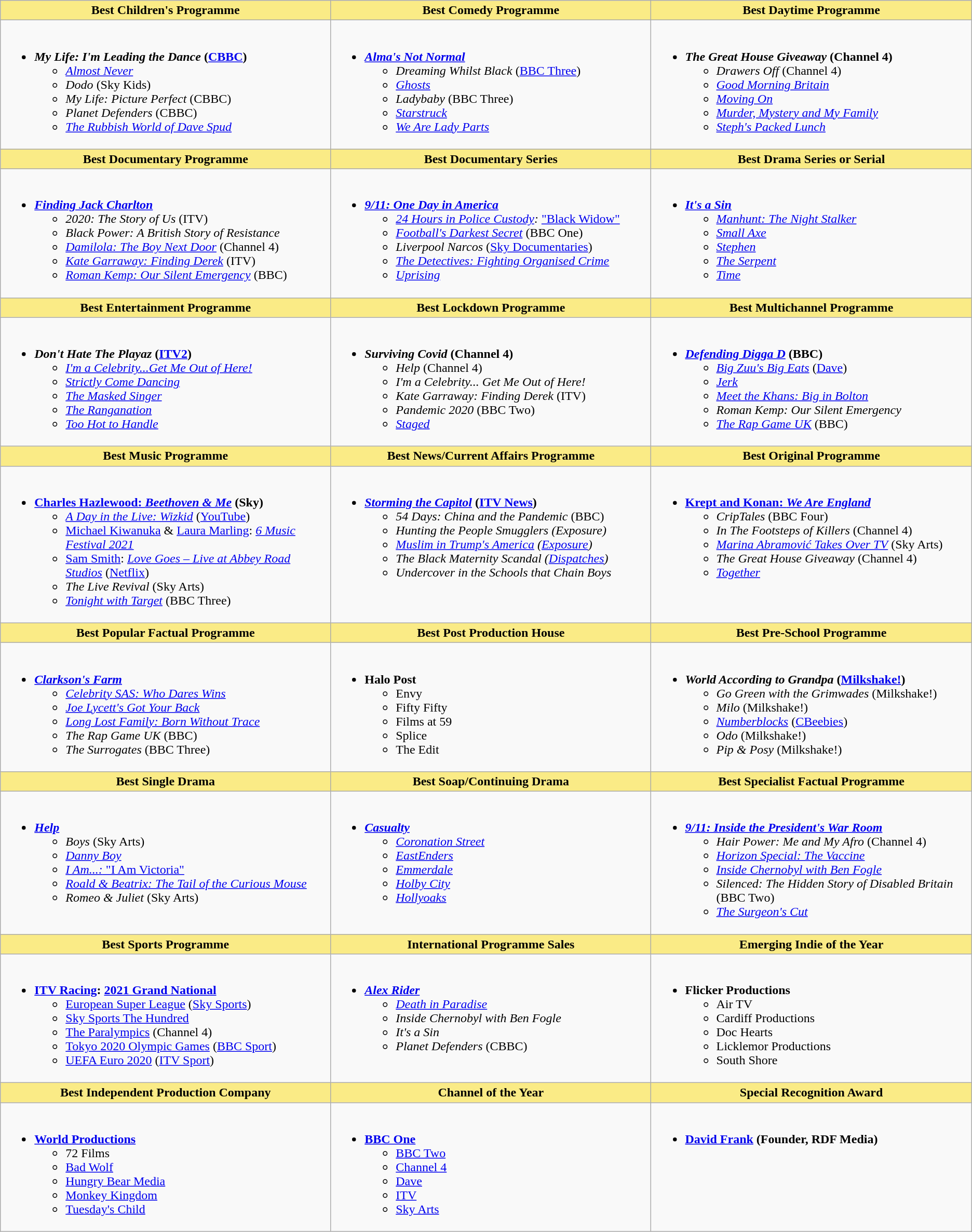<table class=wikitable style=font-size:100%>
<tr>
<th style="background:#FAEB86;" width="34%">Best Children's Programme</th>
<th style="background:#FAEB86;" width="33%">Best Comedy Programme</th>
<th style="background:#FAEB86;" width="33%">Best Daytime Programme</th>
</tr>
<tr>
<td valign="top"><br><ul><li><strong><em>My Life: I'm Leading the Dance</em></strong> <strong>(<a href='#'>CBBC</a>)</strong><ul><li><em><a href='#'>Almost Never</a></em></li><li><em>Dodo</em> (Sky Kids)</li><li><em>My Life: Picture Perfect</em> (CBBC)</li><li><em>Planet Defenders</em> (CBBC)</li><li><em><a href='#'>The Rubbish World of Dave Spud</a></em></li></ul></li></ul></td>
<td valign="top"><br><ul><li><strong><em><a href='#'>Alma's Not Normal</a></em></strong><ul><li><em>Dreaming Whilst Black</em> (<a href='#'>BBC Three</a>)</li><li><em><a href='#'>Ghosts</a></em></li><li><em>Ladybaby</em> (BBC Three)</li><li><em><a href='#'>Starstruck</a></em></li><li><em><a href='#'>We Are Lady Parts</a></em></li></ul></li></ul></td>
<td valign="top"><br><ul><li><strong><em>The Great House Giveaway</em></strong> <strong>(Channel 4)</strong><ul><li><em>Drawers Off</em> (Channel 4)</li><li><em><a href='#'>Good Morning Britain</a></em></li><li><em><a href='#'>Moving On</a></em></li><li><em><a href='#'>Murder, Mystery and My Family</a></em></li><li><em><a href='#'>Steph's Packed Lunch</a></em></li></ul></li></ul></td>
</tr>
<tr>
<th style="background:#FAEB86;" width="34%">Best Documentary Programme</th>
<th style="background:#FAEB86;" width="33%">Best Documentary Series</th>
<th style="background:#FAEB86;" width="33%">Best Drama Series or Serial</th>
</tr>
<tr>
<td valign="top"><br><ul><li><strong><em><a href='#'>Finding Jack Charlton</a></em></strong><ul><li><em>2020: The Story of Us</em> (ITV)</li><li><em>Black Power: A British Story of Resistance</em></li><li><em><a href='#'>Damilola: The Boy Next Door</a></em> (Channel 4)</li><li><em><a href='#'>Kate Garraway: Finding Derek</a></em> (ITV)</li><li><em><a href='#'>Roman Kemp: Our Silent Emergency</a></em> (BBC)</li></ul></li></ul></td>
<td valign="top"><br><ul><li><strong><em><a href='#'>9/11: One Day in America</a></em></strong><ul><li><em><a href='#'>24 Hours in Police Custody</a>:</em> <a href='#'>"Black Widow"</a></li><li><em><a href='#'>Football's Darkest Secret</a></em> (BBC One)</li><li><em>Liverpool Narcos</em> (<a href='#'>Sky Documentaries</a>)</li><li><em><a href='#'>The Detectives: Fighting Organised Crime</a></em></li><li><em><a href='#'>Uprising</a></em></li></ul></li></ul></td>
<td valign="top"><br><ul><li><strong><em><a href='#'>It's a Sin</a></em></strong><ul><li><em><a href='#'>Manhunt: The Night Stalker</a></em></li><li><em><a href='#'>Small Axe</a></em></li><li><em><a href='#'>Stephen</a></em></li><li><em><a href='#'>The Serpent</a></em></li><li><a href='#'><em>Time</em></a></li></ul></li></ul></td>
</tr>
<tr>
<th style="background:#FAEB86;" width="34%">Best Entertainment Programme</th>
<th style="background:#FAEB86;" width="33%">Best Lockdown Programme</th>
<th style="background:#FAEB86;" width="33%">Best Multichannel Programme</th>
</tr>
<tr>
<td valign="top"><br><ul><li><strong><em>Don't Hate The Playaz</em></strong> <strong>(<a href='#'>ITV2</a>)</strong><ul><li><em><a href='#'>I'm a Celebrity...Get Me Out of Here!</a></em></li><li><em><a href='#'>Strictly Come Dancing</a></em></li><li><em><a href='#'>The Masked Singer</a></em></li><li><em><a href='#'>The Ranganation</a></em></li><li><em><a href='#'>Too Hot to Handle</a></em></li></ul></li></ul></td>
<td valign="top"><br><ul><li><strong><em>Surviving Covid</em></strong> <strong>(Channel 4)</strong><ul><li><em>Help</em> (Channel 4)</li><li><em>I'm a Celebrity... Get Me Out of Here!</em></li><li><em>Kate Garraway: Finding Derek</em> (ITV)</li><li><em>Pandemic 2020</em> (BBC Two)</li><li><em><a href='#'>Staged</a></em></li></ul></li></ul></td>
<td valign="top"><br><ul><li><strong><em><a href='#'>Defending Digga D</a></em></strong> <strong>(BBC)</strong><ul><li><em><a href='#'>Big Zuu's Big Eats</a></em> (<a href='#'>Dave</a>)</li><li><em><a href='#'>Jerk</a></em></li><li><em><a href='#'>Meet the Khans: Big in Bolton</a></em></li><li><em>Roman Kemp: Our Silent Emergency</em></li><li><em><a href='#'>The Rap Game UK</a></em> (BBC)</li></ul></li></ul></td>
</tr>
<tr>
<th style="background:#FAEB86;" width="34%">Best Music Programme</th>
<th style="background:#FAEB86;" width="33%">Best News/Current Affairs Programme</th>
<th style="background:#FAEB86;" width="33%">Best Original Programme</th>
</tr>
<tr>
<td valign="top"><br><ul><li><strong><a href='#'>Charles Hazlewood: <em>Beethoven & Me</em></a> (Sky)</strong><ul><li><em><a href='#'>A Day in the Live: Wizkid</a></em> (<a href='#'>YouTube</a>)</li><li><a href='#'>Michael Kiwanuka</a> & <a href='#'>Laura Marling</a>: <em><a href='#'>6 Music Festival 2021</a></em></li><li><a href='#'>Sam Smith</a>: <em><a href='#'>Love Goes – Live at Abbey Road Studios</a></em> (<a href='#'>Netflix</a>)</li><li><em>The Live Revival</em> (Sky Arts)</li><li><em><a href='#'>Tonight with Target</a></em> (BBC Three)</li></ul></li></ul></td>
<td valign="top"><br><ul><li><strong><em><a href='#'>Storming the Capitol</a></em></strong> <strong>(<a href='#'>ITV News</a>)</strong><ul><li><em>54 Days: China and the Pandemic</em> (BBC)</li><li><em>Hunting the People Smugglers (Exposure)</em></li><li><em><a href='#'>Muslim in Trump's America</a> (<a href='#'>Exposure</a>)</em></li><li><em>The Black Maternity Scandal (<a href='#'>Dispatches</a>)</em></li><li><em>Undercover in the Schools that Chain Boys</em></li></ul></li></ul></td>
<td valign="top"><br><ul><li><strong><a href='#'>Krept and Konan: <em>We Are England</em></a></strong><ul><li><em>CripTales</em> (BBC Four)</li><li><em>In The Footsteps of Killers</em> (Channel 4)</li><li><em><a href='#'>Marina Abramović Takes Over TV</a></em> (Sky Arts)</li><li><em>The Great House Giveaway</em> (Channel 4)</li><li><em><a href='#'>Together</a></em></li></ul></li></ul></td>
</tr>
<tr>
<th style="background:#FAEB86;" width="34%">Best Popular Factual Programme</th>
<th style="background:#FAEB86;" width="33%">Best Post Production House</th>
<th style="background:#FAEB86;" width="33%">Best Pre-School Programme</th>
</tr>
<tr>
<td valign="top"><br><ul><li><strong><em><a href='#'>Clarkson's Farm</a></em></strong><ul><li><em><a href='#'>Celebrity SAS: Who Dares Wins</a></em></li><li><em><a href='#'>Joe Lycett's Got Your Back</a></em></li><li><em><a href='#'>Long Lost Family: Born Without Trace</a></em></li><li><em>The Rap Game UK</em> (BBC)</li><li><em>The Surrogates</em> (BBC Three)</li></ul></li></ul></td>
<td valign="top"><br><ul><li><strong>Halo Post</strong><ul><li>Envy</li><li>Fifty Fifty</li><li>Films at 59</li><li>Splice</li><li>The Edit</li></ul></li></ul></td>
<td valign="top"><br><ul><li><strong><em>World According to Grandpa</em></strong> <strong>(<a href='#'>Milkshake!</a>)</strong><ul><li><em>Go Green with the Grimwades</em> (Milkshake!)</li><li><em>Milo</em> (Milkshake!)</li><li><em><a href='#'>Numberblocks</a></em> (<a href='#'>CBeebies</a>)</li><li><em>Odo</em> (Milkshake!)</li><li><em>Pip & Posy</em> (Milkshake!)</li></ul></li></ul></td>
</tr>
<tr>
<th style="background:#FAEB86;" width="34%">Best Single Drama</th>
<th style="background:#FAEB86;" width="33%">Best Soap/Continuing Drama</th>
<th style="background:#FAEB86;" width="33%">Best Specialist Factual Programme</th>
</tr>
<tr>
<td valign="top"><br><ul><li><strong><em><a href='#'>Help</a></em></strong><ul><li><em>Boys</em> (Sky Arts)</li><li><em><a href='#'>Danny Boy</a></em></li><li><a href='#'><em>I Am...:</em> "I Am Victoria"</a></li><li><em><a href='#'>Roald & Beatrix: The Tail of the Curious Mouse</a></em></li><li><em>Romeo & Juliet</em> (Sky Arts)</li></ul></li></ul></td>
<td valign="top"><br><ul><li><strong><em><a href='#'>Casualty</a></em></strong><ul><li><em><a href='#'>Coronation Street</a></em></li><li><em><a href='#'>EastEnders</a></em></li><li><em><a href='#'>Emmerdale</a></em></li><li><em><a href='#'>Holby City</a></em></li><li><em><a href='#'>Hollyoaks</a></em></li></ul></li></ul></td>
<td valign="top"><br><ul><li><strong><em><a href='#'>9/11: Inside the President's War Room</a></em></strong><ul><li><em>Hair Power: Me and My Afro</em> (Channel 4)</li><li><em><a href='#'>Horizon Special: The Vaccine</a></em></li><li><em><a href='#'>Inside Chernobyl with Ben Fogle</a></em></li><li><em>Silenced: The Hidden Story of Disabled Britain</em> (BBC Two)</li><li><em><a href='#'>The Surgeon's Cut</a></em></li></ul></li></ul></td>
</tr>
<tr>
<th style="background:#FAEB86;" width="33%">Best Sports Programme</th>
<th style="background:#FAEB86;" width="33%">International Programme Sales</th>
<th style="background:#FAEB86;" width="33%">Emerging Indie of the Year</th>
</tr>
<tr>
<td valign="top"><br><ul><li><strong><a href='#'>ITV Racing</a>: <a href='#'>2021 Grand National</a></strong><ul><li><a href='#'>European Super League</a> (<a href='#'>Sky Sports</a>)</li><li><a href='#'>Sky Sports The Hundred</a></li><li><a href='#'>The Paralympics</a> (Channel 4)</li><li><a href='#'>Tokyo 2020 Olympic Games</a> (<a href='#'>BBC Sport</a>)</li><li><a href='#'>UEFA Euro 2020</a> (<a href='#'>ITV Sport</a>)</li></ul></li></ul></td>
<td valign="top"><br><ul><li><strong><em><a href='#'>Alex Rider</a></em></strong><ul><li><em><a href='#'>Death in Paradise</a></em></li><li><em>Inside Chernobyl with Ben Fogle</em></li><li><em>It's a Sin</em></li><li><em>Planet Defenders</em> (CBBC)</li></ul></li></ul></td>
<td valign="top"><br><ul><li><strong>Flicker Productions</strong><ul><li>Air TV</li><li>Cardiff Productions</li><li>Doc Hearts</li><li>Licklemor Productions</li><li>South Shore</li></ul></li></ul></td>
</tr>
<tr>
<th style="background:#FAEB86;" width="33%">Best Independent Production Company</th>
<th style="background:#FAEB86;" width="33%">Channel of the Year</th>
<th style="background:#FAEB86;" width="33%">Special Recognition Award</th>
</tr>
<tr>
<td valign="top"><br><ul><li><strong><a href='#'>World Productions</a></strong><ul><li>72 Films</li><li><a href='#'>Bad Wolf</a></li><li><a href='#'>Hungry Bear Media</a></li><li><a href='#'>Monkey Kingdom</a></li><li><a href='#'>Tuesday's Child</a></li></ul></li></ul></td>
<td valign="top"><br><ul><li><strong><a href='#'>BBC One</a></strong><ul><li><a href='#'>BBC Two</a></li><li><a href='#'>Channel 4</a></li><li><a href='#'>Dave</a></li><li><a href='#'>ITV</a></li><li><a href='#'>Sky Arts</a></li></ul></li></ul></td>
<td valign="top"><br><ul><li><strong><a href='#'>David Frank</a> (Founder, RDF Media)</strong></li></ul></td>
</tr>
</table>
